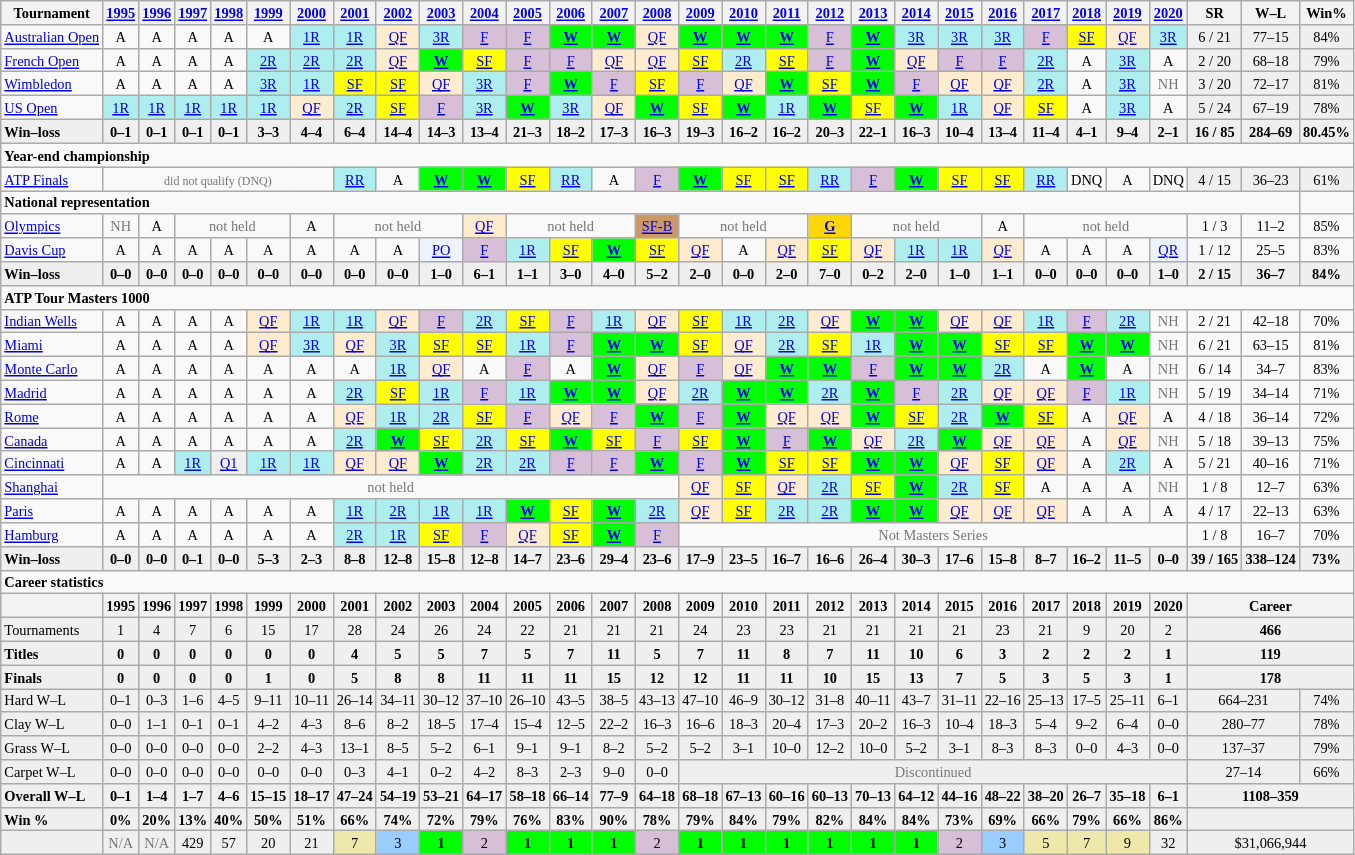<table class="wikitable nowrap" style=text-align:center;font-size:60%>
<tr>
<th>Tournament</th>
<th><a href='#'>1995</a></th>
<th><a href='#'>1996</a></th>
<th><a href='#'>1997</a></th>
<th><a href='#'>1998</a></th>
<th><a href='#'>1999</a></th>
<th><a href='#'>2000</a></th>
<th><a href='#'>2001</a></th>
<th><a href='#'>2002</a></th>
<th><a href='#'>2003</a></th>
<th><a href='#'>2004</a></th>
<th><a href='#'>2005</a></th>
<th><a href='#'>2006</a></th>
<th><a href='#'>2007</a></th>
<th><a href='#'>2008</a></th>
<th><a href='#'>2009</a></th>
<th><a href='#'>2010</a></th>
<th><a href='#'>2011</a></th>
<th><a href='#'>2012</a></th>
<th><a href='#'>2013</a></th>
<th><a href='#'>2014</a></th>
<th><a href='#'>2015</a></th>
<th><a href='#'>2016</a></th>
<th><a href='#'>2017</a></th>
<th><a href='#'>2018</a></th>
<th><a href='#'>2019</a></th>
<th><a href='#'>2020</a></th>
<th>SR</th>
<th>W–L</th>
<th>Win%</th>
</tr>
<tr>
<td align=left><a href='#'>Australian Open</a></td>
<td>A</td>
<td>A</td>
<td>A</td>
<td>A</td>
<td>A</td>
<td bgcolor=afeeee><a href='#'> 1R</a></td>
<td bgcolor=afeeee><a href='#'> 1R</a></td>
<td bgcolor=ffebcd><a href='#'> QF</a></td>
<td bgcolor=afeeee><a href='#'> 3R</a></td>
<td bgcolor=thistle><a href='#'> F</a></td>
<td bgcolor=thistle><a href='#'> F</a></td>
<td bgcolor=lime><a href='#'> <strong>W</strong></a></td>
<td bgcolor=lime><a href='#'> <strong>W</strong></a></td>
<td bgcolor=ffebcd><a href='#'> QF</a></td>
<td bgcolor=lime><a href='#'> <strong>W</strong></a></td>
<td bgcolor=lime><a href='#'> <strong>W</strong></a></td>
<td bgcolor=lime><a href='#'> <strong>W</strong></a></td>
<td bgcolor=thistle><a href='#'> F</a></td>
<td bgcolor=lime><a href='#'> <strong>W</strong></a></td>
<td bgcolor=afeeee><a href='#'> 3R</a></td>
<td bgcolor=afeeee><a href='#'> 3R</a></td>
<td bgcolor=afeeee><a href='#'> 3R</a></td>
<td bgcolor=thistle><a href='#'> F</a></td>
<td bgcolor=yellow><a href='#'> SF</a></td>
<td bgcolor=ffebcd><a href='#'> QF</a></td>
<td bgcolor=afeeee><a href='#'> 3R</a></td>
<td style="background:#efefef;">6 / 21</td>
<td style="background:#efefef;">77–15</td>
<td style="background:#efefef;">84%</td>
</tr>
<tr>
<td align=left><a href='#'>French Open</a></td>
<td>A</td>
<td>A</td>
<td>A</td>
<td>A</td>
<td bgcolor=afeeee><a href='#'> 2R</a></td>
<td bgcolor=afeeee><a href='#'> 2R</a></td>
<td bgcolor=afeeee><a href='#'> 2R</a></td>
<td bgcolor=ffebcd><a href='#'> QF</a></td>
<td bgcolor=lime><a href='#'> <strong>W</strong></a></td>
<td bgcolor=yellow><a href='#'> SF</a></td>
<td bgcolor=thistle><a href='#'> F</a></td>
<td bgcolor=thistle><a href='#'> F</a></td>
<td bgcolor=ffebcd><a href='#'> QF</a></td>
<td bgcolor=ffebcd><a href='#'> QF</a></td>
<td bgcolor=yellow><a href='#'> SF</a></td>
<td bgcolor=afeeee><a href='#'> 2R</a></td>
<td bgcolor=yellow><a href='#'> SF</a></td>
<td bgcolor=thistle><a href='#'> F</a></td>
<td bgcolor=lime><a href='#'> <strong>W</strong></a></td>
<td bgcolor=ffebcd><a href='#'> QF</a></td>
<td bgcolor=thistle><a href='#'> F</a></td>
<td bgcolor=thistle><a href='#'> F</a></td>
<td bgcolor=afeeee><a href='#'> 2R</a></td>
<td>A</td>
<td bgcolor=afeeee><a href='#'> 3R</a></td>
<td>A</td>
<td style="background:#efefef;">2 / 20</td>
<td style="background:#efefef;">68–18</td>
<td style="background:#efefef;">79%</td>
</tr>
<tr>
<td align=left><a href='#'>Wimbledon</a></td>
<td>A</td>
<td>A</td>
<td>A</td>
<td>A</td>
<td bgcolor=afeeee><a href='#'> 3R</a></td>
<td bgcolor=afeeee><a href='#'> 1R</a></td>
<td bgcolor=yellow><a href='#'> SF</a></td>
<td bgcolor=yellow><a href='#'> SF</a></td>
<td bgcolor=ffebcd><a href='#'> QF</a></td>
<td bgcolor=afeeee><a href='#'> 3R</a></td>
<td bgcolor=thistle><a href='#'> F</a></td>
<td bgcolor=lime><a href='#'> <strong>W</strong></a></td>
<td bgcolor=thistle><a href='#'> F</a></td>
<td bgcolor=yellow><a href='#'> SF</a></td>
<td bgcolor=thistle><a href='#'> F</a></td>
<td bgcolor=ffebcd><a href='#'> QF</a></td>
<td bgcolor=lime><a href='#'> <strong>W</strong></a></td>
<td bgcolor=yellow><a href='#'> SF</a></td>
<td bgcolor=lime><a href='#'> <strong>W</strong></a></td>
<td bgcolor=thistle><a href='#'> F</a></td>
<td bgcolor=ffebcd><a href='#'> QF</a></td>
<td bgcolor=ffebcd><a href='#'> QF</a></td>
<td bgcolor=afeeee><a href='#'> 2R</a></td>
<td>A</td>
<td bgcolor=afeeee><a href='#'> 3R</a></td>
<td style="color:#767676;">NH</td>
<td style="background:#efefef;">3 / 20</td>
<td style="background:#efefef;">72–17</td>
<td style="background:#efefef;">81%</td>
</tr>
<tr>
<td align=left><a href='#'>US Open</a></td>
<td bgcolor=afeeee><a href='#'> 1R</a></td>
<td bgcolor=afeeee><a href='#'> 1R</a></td>
<td bgcolor=afeeee><a href='#'> 1R</a></td>
<td bgcolor=afeeee><a href='#'> 1R</a></td>
<td bgcolor=afeeee><a href='#'> 1R</a></td>
<td bgcolor=ffebcd><a href='#'> QF</a></td>
<td bgcolor=afeeee><a href='#'> 2R</a></td>
<td bgcolor=yellow><a href='#'> SF</a></td>
<td bgcolor=thistle><a href='#'> F</a></td>
<td bgcolor=afeeee><a href='#'> 3R</a></td>
<td bgcolor=lime><a href='#'> <strong>W</strong></a></td>
<td bgcolor=afeeee><a href='#'> 3R</a></td>
<td bgcolor=ffebcd><a href='#'> QF</a></td>
<td bgcolor=lime><a href='#'> <strong>W</strong></a></td>
<td bgcolor=yellow><a href='#'> SF</a></td>
<td bgcolor=lime><a href='#'> <strong>W</strong></a></td>
<td bgcolor=afeeee><a href='#'> 1R</a></td>
<td bgcolor=lime><a href='#'> <strong>W</strong></a></td>
<td bgcolor=yellow><a href='#'> SF</a></td>
<td bgcolor=lime><a href='#'> <strong>W</strong></a></td>
<td bgcolor=afeeee><a href='#'> 1R</a></td>
<td bgcolor=ffebcd><a href='#'> QF</a></td>
<td bgcolor=yellow><a href='#'> SF</a></td>
<td>A</td>
<td bgcolor=afeeee><a href='#'> 3R</a></td>
<td>A</td>
<td style="background:#efefef;">5 / 24</td>
<td style="background:#efefef;">67–19</td>
<td style="background:#efefef;">78%</td>
</tr>
<tr style="font-weight:bold; background:#efefef;">
<td style=text-align:left>Win–loss</td>
<td>0–1</td>
<td>0–1</td>
<td>0–1</td>
<td>0–1</td>
<td>3–3</td>
<td>4–4</td>
<td>6–4</td>
<td>14–4</td>
<td>14–3</td>
<td>13–4</td>
<td>21–3</td>
<td>18–2</td>
<td>17–3</td>
<td>16–3</td>
<td>19–3</td>
<td>16–2</td>
<td>16–2</td>
<td>20–3</td>
<td>22–1</td>
<td>16–3</td>
<td>10–4</td>
<td>13–4</td>
<td>11–4</td>
<td>4–1</td>
<td>9–4</td>
<td>2–1</td>
<td style="background:#efefef;">16 / 85</td>
<td style="background:#efefef;">284–69</td>
<td style="background:#efefef;">80.45%</td>
</tr>
<tr>
<td colspan="35" align="left"><strong>Year-end championship</strong></td>
</tr>
<tr>
<td align=left><a href='#'>ATP Finals</a></td>
<td colspan=6 style=color:#767676><small>did not qualify (DNQ)</small></td>
<td bgcolor=afeeee><a href='#'>RR</a></td>
<td>A</td>
<td bgcolor=lime><strong><a href='#'>W</a></strong></td>
<td bgcolor=lime><strong><a href='#'>W</a></strong></td>
<td bgcolor=yellow><a href='#'>SF</a></td>
<td bgcolor=afeeee><a href='#'>RR</a></td>
<td>A</td>
<td bgcolor=thistle><a href='#'>F</a></td>
<td bgcolor=lime><strong><a href='#'>W</a></strong></td>
<td bgcolor=yellow><a href='#'>SF</a></td>
<td bgcolor=yellow><a href='#'>SF</a></td>
<td bgcolor=afeeee><a href='#'>RR</a></td>
<td bgcolor=thistle><a href='#'>F</a></td>
<td bgcolor=lime><strong><a href='#'>W</a></strong></td>
<td bgcolor=yellow><a href='#'>SF</a></td>
<td bgcolor=yellow><a href='#'>SF</a></td>
<td bgcolor=afeeee><a href='#'>RR</a></td>
<td>DNQ</td>
<td>A</td>
<td>DNQ</td>
<td style="background:#efefef;">4 / 15</td>
<td style="background:#efefef;">36–23</td>
<td style="background:#efefef;">61%</td>
</tr>
<tr>
<td colspan="29" style="text-align:left;"><strong>National representation</strong></td>
</tr>
<tr>
<td align=left><a href='#'>Olympics</a></td>
<td style=color:#767676>NH</td>
<td>A</td>
<td colspan=3 style=color:#767676>not held</td>
<td>A</td>
<td colspan=3 style=color:#767676>not held</td>
<td bgcolor=ffebcd><a href='#'>QF</a></td>
<td colspan=3 style=color:#767676>not held</td>
<td style="background:#c96;"><a href='#'>SF-B</a></td>
<td colspan=3 style=color:#767676>not held</td>
<td bgcolor=gold><strong><a href='#'>G</a></strong></td>
<td colspan=3 style=color:#767676>not held</td>
<td>A</td>
<td colspan=4 style=color:#767676>not held</td>
<td>1 / 3</td>
<td>11–2</td>
<td>85%</td>
</tr>
<tr>
<td align=left><a href='#'>Davis Cup</a></td>
<td>A</td>
<td>A</td>
<td>A</td>
<td>A</td>
<td>A</td>
<td>A</td>
<td>A</td>
<td>A</td>
<td bgcolor="ecf2ff"><a href='#'>PO</a></td>
<td style="background:thistle;"><a href='#'>F</a></td>
<td bgcolor=afeeee><a href='#'>1R</a></td>
<td style="background:yellow;"><a href='#'>SF</a></td>
<td bgcolor=lime><strong><a href='#'>W</a></strong></td>
<td style="background:yellow;"><a href='#'>SF</a></td>
<td bgcolor=ffebcd><a href='#'>QF</a></td>
<td>A</td>
<td bgcolor=ffebcd><a href='#'>QF</a></td>
<td style="background:yellow;"><a href='#'>SF</a></td>
<td bgcolor=ffebcd><a href='#'>QF</a></td>
<td bgcolor=afeeee><a href='#'>1R</a></td>
<td bgcolor=afeeee><a href='#'>1R</a></td>
<td bgcolor=ffebcd><a href='#'>QF</a></td>
<td>A</td>
<td>A</td>
<td>A</td>
<td bgcolor=ecf2ff><a href='#'>QR</a></td>
<td>1 / 12</td>
<td>25–5</td>
<td>83%</td>
</tr>
<tr style="font-weight:bold; background:#efefef;">
<td style=text-align:left>Win–loss</td>
<td>0–0</td>
<td>0–0</td>
<td>0–0</td>
<td>0–0</td>
<td>0–0</td>
<td>0–0</td>
<td>0–0</td>
<td>0–0</td>
<td>1–0</td>
<td>6–1</td>
<td>1–1</td>
<td>3–0</td>
<td>4–0</td>
<td>5–2</td>
<td>2–0</td>
<td>0–0</td>
<td>2–0</td>
<td>7–0</td>
<td>0–2</td>
<td>2–0</td>
<td>1–0</td>
<td>1–1</td>
<td>0–0</td>
<td>0–0</td>
<td>0–0</td>
<td>1–0</td>
<td>2 / 15</td>
<td>36–7</td>
<td>84%</td>
</tr>
<tr>
<td colspan="30" style="text-align:left;"><strong>ATP Tour Masters 1000</strong></td>
</tr>
<tr>
<td align=left><a href='#'>Indian Wells</a></td>
<td>A</td>
<td>A</td>
<td>A</td>
<td>A</td>
<td bgcolor=ffebcd><a href='#'>QF</a></td>
<td bgcolor=afeeee><a href='#'>1R</a></td>
<td bgcolor=afeeee><a href='#'>1R</a></td>
<td bgcolor=ffebcd><a href='#'>QF</a></td>
<td style="background:thistle;"><a href='#'>F</a></td>
<td bgcolor=afeeee><a href='#'>2R</a></td>
<td style="background:yellow;"><a href='#'>SF</a></td>
<td style="background:thistle;"><a href='#'>F</a></td>
<td bgcolor=afeeee><a href='#'>1R</a></td>
<td bgcolor=ffebcd><a href='#'>QF</a></td>
<td style="background:yellow;"><a href='#'>SF</a></td>
<td bgcolor=afeeee><a href='#'>1R</a></td>
<td bgcolor=afeeee><a href='#'>2R</a></td>
<td bgcolor=ffebcd><a href='#'>QF</a></td>
<td bgcolor=lime><a href='#'><strong>W</strong></a></td>
<td bgcolor=lime><a href='#'><strong>W</strong></a></td>
<td bgcolor=ffebcd><a href='#'>QF</a></td>
<td bgcolor=ffebcd><a href='#'>QF</a></td>
<td bgcolor=afeeee><a href='#'>1R</a></td>
<td bgcolor=thistle><a href='#'>F</a></td>
<td bgcolor=afeeee><a href='#'>2R</a></td>
<td style=color:#767676>NH</td>
<td>2 / 21</td>
<td>42–18</td>
<td>70%</td>
</tr>
<tr>
<td align=left><a href='#'>Miami</a></td>
<td>A</td>
<td>A</td>
<td>A</td>
<td>A</td>
<td bgcolor=ffebcd><a href='#'>QF</a></td>
<td bgcolor=afeeee><a href='#'>3R</a></td>
<td bgcolor=ffebcd><a href='#'>QF</a></td>
<td bgcolor=afeeee><a href='#'>3R</a></td>
<td style="background:yellow;"><a href='#'>SF</a></td>
<td style="background:yellow;"><a href='#'>SF</a></td>
<td bgcolor=afeeee><a href='#'>1R</a></td>
<td style="background:thistle;"><a href='#'>F</a></td>
<td bgcolor=lime><a href='#'><strong>W</strong></a></td>
<td bgcolor=lime><a href='#'><strong>W</strong></a></td>
<td style="background:yellow;"><a href='#'>SF</a></td>
<td bgcolor=ffebcd><a href='#'>QF</a></td>
<td bgcolor=afeeee><a href='#'>2R</a></td>
<td style="background:yellow;"><a href='#'>SF</a></td>
<td bgcolor=afeeee><a href='#'>1R</a></td>
<td bgcolor=lime><a href='#'><strong>W</strong></a></td>
<td bgcolor=lime><a href='#'><strong>W</strong></a></td>
<td style="background:yellow;"><a href='#'>SF</a></td>
<td style="background:yellow;"><a href='#'>SF</a></td>
<td bgcolor=lime><a href='#'><strong>W</strong></a></td>
<td bgcolor=lime><a href='#'><strong>W</strong></a></td>
<td style=color:#767676>NH</td>
<td>6 / 21</td>
<td>63–15</td>
<td>81%</td>
</tr>
<tr>
<td align=left><a href='#'>Monte Carlo</a></td>
<td>A</td>
<td>A</td>
<td>A</td>
<td>A</td>
<td>A</td>
<td>A</td>
<td>A</td>
<td bgcolor=afeeee><a href='#'>1R</a></td>
<td bgcolor=ffebcd><a href='#'>QF</a></td>
<td>A</td>
<td style="background:thistle;"><a href='#'>F</a></td>
<td>A</td>
<td bgcolor=lime><a href='#'><strong>W</strong></a></td>
<td bgcolor=ffebcd><a href='#'>QF</a></td>
<td style="background:thistle;"><a href='#'>F</a></td>
<td bgcolor=ffebcd><a href='#'>QF</a></td>
<td bgcolor=lime><a href='#'><strong>W</strong></a></td>
<td bgcolor=lime><a href='#'><strong>W</strong></a></td>
<td style="background:thistle;"><a href='#'>F</a></td>
<td bgcolor=lime><a href='#'><strong>W</strong></a></td>
<td bgcolor=lime><a href='#'><strong>W</strong></a></td>
<td bgcolor=afeeee><a href='#'>2R</a></td>
<td>A</td>
<td bgcolor=lime><a href='#'><strong>W</strong></a></td>
<td>A</td>
<td style=color:#767676>NH</td>
<td>6 / 14</td>
<td>34–7</td>
<td>83%</td>
</tr>
<tr>
<td align=left><a href='#'>Madrid</a></td>
<td>A</td>
<td>A</td>
<td>A</td>
<td>A</td>
<td>A</td>
<td>A</td>
<td bgcolor=afeeee><a href='#'>2R</a></td>
<td style="background:yellow;"><a href='#'>SF</a></td>
<td bgcolor=afeeee><a href='#'>1R</a></td>
<td style="background:thistle;"><a href='#'>F</a></td>
<td bgcolor=afeeee><a href='#'>1R</a></td>
<td bgcolor=lime><a href='#'><strong>W</strong></a></td>
<td bgcolor=lime><a href='#'><strong>W</strong></a></td>
<td bgcolor=ffebcd><a href='#'>QF</a></td>
<td bgcolor=afeeee><a href='#'>2R</a></td>
<td bgcolor=lime><a href='#'><strong>W</strong></a></td>
<td bgcolor=lime><a href='#'><strong>W</strong></a></td>
<td bgcolor=afeeee><a href='#'>2R</a></td>
<td bgcolor=lime><a href='#'><strong>W</strong></a></td>
<td style="background:thistle;"><a href='#'>F</a></td>
<td bgcolor=afeeee><a href='#'>2R</a></td>
<td bgcolor=ffebcd><a href='#'>QF</a></td>
<td bgcolor=ffebcd><a href='#'>QF</a></td>
<td style="background:thistle;"><a href='#'>F</a></td>
<td bgcolor=afeeee><a href='#'>1R</a></td>
<td style=color:#767676>NH</td>
<td>5 / 19</td>
<td>34–14</td>
<td>71%</td>
</tr>
<tr>
<td align=left><a href='#'>Rome</a></td>
<td>A</td>
<td>A</td>
<td>A</td>
<td>A</td>
<td>A</td>
<td>A</td>
<td bgcolor=ffebcd><a href='#'>QF</a></td>
<td bgcolor=afeeee><a href='#'>1R</a></td>
<td bgcolor=afeeee><a href='#'>2R</a></td>
<td style="background:yellow;"><a href='#'>SF</a></td>
<td style="background:thistle;"><a href='#'>F</a></td>
<td bgcolor=ffebcd><a href='#'>QF</a></td>
<td style="background:thistle;"><a href='#'>F</a></td>
<td bgcolor=lime><a href='#'><strong>W</strong></a></td>
<td style="background:thistle;"><a href='#'>F</a></td>
<td bgcolor=lime><a href='#'><strong>W</strong></a></td>
<td bgcolor=ffebcd><a href='#'>QF</a></td>
<td bgcolor=ffebcd><a href='#'>QF</a></td>
<td bgcolor=lime><a href='#'><strong>W</strong></a></td>
<td style="background:yellow;"><a href='#'>SF</a></td>
<td bgcolor=afeeee><a href='#'>2R</a></td>
<td bgcolor=lime><a href='#'><strong>W</strong></a></td>
<td style="background:yellow;"><a href='#'>SF</a></td>
<td>A</td>
<td bgcolor=ffebcd><a href='#'>QF</a></td>
<td>A</td>
<td>4 / 18</td>
<td>36–14</td>
<td>72%</td>
</tr>
<tr>
<td align=left><a href='#'>Canada</a></td>
<td>A</td>
<td>A</td>
<td>A</td>
<td>A</td>
<td>A</td>
<td>A</td>
<td bgcolor=afeeee><a href='#'>2R</a></td>
<td bgcolor=lime><a href='#'><strong>W</strong></a></td>
<td style="background:yellow;"><a href='#'>SF</a></td>
<td bgcolor=afeeee><a href='#'>2R</a></td>
<td style="background:yellow;"><a href='#'>SF</a></td>
<td bgcolor=lime><a href='#'><strong>W</strong></a></td>
<td style="background:yellow;"><a href='#'>SF</a></td>
<td style="background:thistle;"><a href='#'>F</a></td>
<td style="background:yellow;"><a href='#'>SF</a></td>
<td bgcolor=lime><a href='#'><strong>W</strong></a></td>
<td style="background:thistle;"><a href='#'>F</a></td>
<td bgcolor=lime><a href='#'><strong>W</strong></a></td>
<td bgcolor=ffebcd><a href='#'>QF</a></td>
<td bgcolor=afeeee><a href='#'>2R</a></td>
<td bgcolor=lime><a href='#'><strong>W</strong></a></td>
<td bgcolor=ffebcd><a href='#'>QF</a></td>
<td bgcolor=ffebcd><a href='#'>QF</a></td>
<td>A</td>
<td bgcolor=ffebcd><a href='#'>QF</a></td>
<td style=color:#767676>NH</td>
<td>5 / 18</td>
<td>39–13</td>
<td>75%</td>
</tr>
<tr>
<td align=left><a href='#'>Cincinnati</a></td>
<td>A</td>
<td>A</td>
<td bgcolor=afeeee><a href='#'>1R</a></td>
<td bgcolor=efefef><a href='#'>Q1</a></td>
<td bgcolor=afeeee><a href='#'>1R</a></td>
<td bgcolor=afeeee><a href='#'>1R</a></td>
<td bgcolor=ffebcd><a href='#'>QF</a></td>
<td bgcolor=ffebcd><a href='#'>QF</a></td>
<td bgcolor=lime><a href='#'><strong>W</strong></a></td>
<td bgcolor=afeeee><a href='#'>2R</a></td>
<td bgcolor=afeeee><a href='#'>2R</a></td>
<td style="background:thistle;"><a href='#'>F</a></td>
<td style="background:thistle;"><a href='#'>F</a></td>
<td bgcolor=lime><a href='#'><strong>W</strong></a></td>
<td style="background:thistle;"><a href='#'>F</a></td>
<td bgcolor=lime><a href='#'><strong>W</strong></a></td>
<td style="background:yellow;"><a href='#'>SF</a></td>
<td style="background:yellow;"><a href='#'>SF</a></td>
<td bgcolor=lime><a href='#'><strong>W</strong></a></td>
<td bgcolor=lime><a href='#'><strong>W</strong></a></td>
<td bgcolor=ffebcd><a href='#'>QF</a></td>
<td style="background:yellow;"><a href='#'>SF</a></td>
<td bgcolor=ffebcd><a href='#'>QF</a></td>
<td>A</td>
<td bgcolor=afeeee><a href='#'>2R</a></td>
<td>A</td>
<td>5 / 21</td>
<td>40–16</td>
<td>71%</td>
</tr>
<tr>
<td align=left><a href='#'>Shanghai</a></td>
<td colspan=14 style=color:#767676>not held</td>
<td bgcolor=ffebcd><a href='#'>QF</a></td>
<td style="background:yellow;"><a href='#'>SF</a></td>
<td bgcolor=ffebcd><a href='#'>QF</a></td>
<td bgcolor=afeeee><a href='#'>2R</a></td>
<td style="background:yellow;"><a href='#'>SF</a></td>
<td bgcolor=lime><a href='#'><strong>W</strong></a></td>
<td bgcolor=afeeee><a href='#'>2R</a></td>
<td style="background:yellow;"><a href='#'>SF</a></td>
<td>A</td>
<td>A</td>
<td>A</td>
<td style=color:#767676>NH</td>
<td>1 / 8</td>
<td>12–7</td>
<td>63%</td>
</tr>
<tr>
<td align=left><a href='#'>Paris</a></td>
<td>A</td>
<td>A</td>
<td>A</td>
<td>A</td>
<td>A</td>
<td>A</td>
<td bgcolor=afeeee><a href='#'>1R</a></td>
<td bgcolor=afeeee><a href='#'>2R</a></td>
<td bgcolor=afeeee><a href='#'>1R</a></td>
<td bgcolor=afeeee><a href='#'>1R</a></td>
<td bgcolor=lime><a href='#'><strong>W</strong></a></td>
<td style="background:yellow;"><a href='#'>SF</a></td>
<td bgcolor=lime><a href='#'><strong>W</strong></a></td>
<td bgcolor=afeeee><a href='#'>2R</a></td>
<td bgcolor=ffebcd><a href='#'>QF</a></td>
<td style="background:yellow;"><a href='#'>SF</a></td>
<td bgcolor=afeeee><a href='#'>2R</a></td>
<td bgcolor=afeeee><a href='#'>2R</a></td>
<td bgcolor=lime><a href='#'><strong>W</strong></a></td>
<td bgcolor=lime><a href='#'><strong>W</strong></a></td>
<td bgcolor=ffebcd><a href='#'>QF</a></td>
<td bgcolor=ffebcd><a href='#'>QF</a></td>
<td bgcolor=ffebcd><a href='#'>QF</a></td>
<td>A</td>
<td>A</td>
<td>A</td>
<td>4 / 17</td>
<td>22–13</td>
<td>63%</td>
</tr>
<tr>
<td align=left><a href='#'>Hamburg</a></td>
<td>A</td>
<td>A</td>
<td>A</td>
<td>A</td>
<td>A</td>
<td>A</td>
<td bgcolor=afeeee><a href='#'>2R</a></td>
<td bgcolor=afeeee><a href='#'>1R</a></td>
<td style="background:yellow;"><a href='#'>SF</a></td>
<td style="background:thistle;"><a href='#'>F</a></td>
<td bgcolor=ffebcd><a href='#'>QF</a></td>
<td style="background:yellow;"><a href='#'>SF</a></td>
<td bgcolor=lime><a href='#'><strong>W</strong></a></td>
<td style="background:thistle;"><a href='#'>F</a></td>
<td colspan=12 style=color:#767676>Not Masters Series</td>
<td>1 / 8</td>
<td>16–7</td>
<td>70%</td>
</tr>
<tr style="font-weight:bold; background:#efefef;">
<td style=text-align:left>Win–loss</td>
<td>0–0</td>
<td>0–0</td>
<td>0–1</td>
<td>0–0</td>
<td>5–3</td>
<td>2–3</td>
<td>8–8</td>
<td>12–8</td>
<td>15–8</td>
<td>12–8</td>
<td>14–7</td>
<td>23–6</td>
<td>29–4</td>
<td>23–6</td>
<td>17–9</td>
<td>23–5</td>
<td>16–7</td>
<td>16–6</td>
<td>26–4</td>
<td>30–3</td>
<td>17–6</td>
<td>15–8</td>
<td>8–7</td>
<td>16–2</td>
<td>11–5</td>
<td>0–0</td>
<td>39 / 165</td>
<td>338–124</td>
<td>73%</td>
</tr>
<tr>
<td colspan="30" style="text-align:left;"><strong>Career statistics</strong></td>
</tr>
<tr>
<th></th>
<th>1995</th>
<th>1996</th>
<th>1997</th>
<th>1998</th>
<th>1999</th>
<th>2000</th>
<th>2001</th>
<th>2002</th>
<th>2003</th>
<th>2004</th>
<th>2005</th>
<th>2006</th>
<th>2007</th>
<th>2008</th>
<th>2009</th>
<th>2010</th>
<th>2011</th>
<th>2012</th>
<th>2013</th>
<th>2014</th>
<th>2015</th>
<th>2016</th>
<th>2017</th>
<th>2018</th>
<th>2019</th>
<th>2020</th>
<th colspan="3">Career</th>
</tr>
<tr style="background:#efefef;">
<td style=text-align:left>Tournaments</td>
<td>1</td>
<td>4</td>
<td>7</td>
<td>6</td>
<td>15</td>
<td>17</td>
<td>28</td>
<td>24</td>
<td>26</td>
<td>24</td>
<td>22</td>
<td>21</td>
<td>21</td>
<td>21</td>
<td>24</td>
<td>23</td>
<td>23</td>
<td>21</td>
<td>21</td>
<td>21</td>
<td>21</td>
<td>23</td>
<td>21</td>
<td>9</td>
<td>20</td>
<td>2</td>
<td colspan="3"><strong>466</strong></td>
</tr>
<tr style="font-weight:bold; background:#efefef;">
<td style=text-align:left>Titles</td>
<td>0</td>
<td>0</td>
<td>0</td>
<td>0</td>
<td>0</td>
<td>0</td>
<td>4</td>
<td>5</td>
<td>5</td>
<td>7</td>
<td>5</td>
<td>7</td>
<td>11</td>
<td>5</td>
<td>7</td>
<td>11</td>
<td>8</td>
<td>7</td>
<td>11</td>
<td>10</td>
<td>6</td>
<td>3</td>
<td>2</td>
<td>2</td>
<td>2</td>
<td>1</td>
<td colspan="3">119</td>
</tr>
<tr style="font-weight:bold; background:#efefef;">
<td style=text-align:left>Finals</td>
<td>0</td>
<td>0</td>
<td>0</td>
<td>0</td>
<td>1</td>
<td>0</td>
<td>5</td>
<td>8</td>
<td>8</td>
<td>11</td>
<td>11</td>
<td>11</td>
<td>15</td>
<td>12</td>
<td>12</td>
<td>11</td>
<td>11</td>
<td>10</td>
<td>15</td>
<td>13</td>
<td>7</td>
<td>5</td>
<td>3</td>
<td>5</td>
<td>3</td>
<td>1</td>
<td colspan="3">178</td>
</tr>
<tr style="background:#efefef;">
<td align=left>Hard W–L</td>
<td>0–1</td>
<td>0–3</td>
<td>1–6</td>
<td>4–5</td>
<td>9–11</td>
<td>10–11</td>
<td>26–14</td>
<td>34–11</td>
<td>30–12</td>
<td>37–10</td>
<td>26–10</td>
<td>43–5</td>
<td>38–5</td>
<td>43–13</td>
<td>47–10</td>
<td>46–9</td>
<td>30–12</td>
<td>31–8</td>
<td>40–11</td>
<td>43–7</td>
<td>31–11</td>
<td>22–16</td>
<td>25–13</td>
<td>17–5</td>
<td>25–11</td>
<td>6–1</td>
<td colspan=2>664–231</td>
<td>74%</td>
</tr>
<tr style="background:#efefef;">
<td align=left>Clay W–L</td>
<td>0–0</td>
<td>1–1</td>
<td>0–1</td>
<td>0–1</td>
<td>4–2</td>
<td>4–3</td>
<td>8–6</td>
<td>8–2</td>
<td>18–5</td>
<td>17–4</td>
<td>15–4</td>
<td>12–5</td>
<td>22–2</td>
<td>16–3</td>
<td>16–6</td>
<td>18–3</td>
<td>20–4</td>
<td>17–3</td>
<td>20–2</td>
<td>16–3</td>
<td>10–4</td>
<td>18–3</td>
<td>5–4</td>
<td>9–2</td>
<td>6–4</td>
<td>0–0</td>
<td colspan=2>280–77</td>
<td>78%</td>
</tr>
<tr style="background:#efefef;">
<td align=left>Grass W–L</td>
<td>0–0</td>
<td>0–0</td>
<td>0–0</td>
<td>0–0</td>
<td>2–2</td>
<td>4–3</td>
<td>13–1</td>
<td>8–5</td>
<td>5–2</td>
<td>6–1</td>
<td>9–1</td>
<td>9–1</td>
<td>8–2</td>
<td>5–2</td>
<td>5–2</td>
<td>3–1</td>
<td>10–0</td>
<td>12–2</td>
<td>10–0</td>
<td>5–2</td>
<td>3–1</td>
<td>8–3</td>
<td>8–3</td>
<td>0–0</td>
<td>4–3</td>
<td>0–0</td>
<td colspan=2>137–37</td>
<td>79%</td>
</tr>
<tr style="background:#efefef;">
<td align=left>Carpet W–L</td>
<td>0–0</td>
<td>0–0</td>
<td>0–0</td>
<td>0–0</td>
<td>0–0</td>
<td>0–0</td>
<td>0–3</td>
<td>4–1</td>
<td>0–2</td>
<td>4–2</td>
<td>8–3</td>
<td>2–3</td>
<td>9–0</td>
<td>0–0</td>
<td colspan=12 style=color:#767676>Discontinued</td>
<td colspan=2>27–14</td>
<td>66%</td>
</tr>
<tr style="font-weight:bold; background:#efefef;">
<td style=text-align:left>Overall W–L</td>
<td>0–1</td>
<td>1–4</td>
<td>1–7</td>
<td>4–6</td>
<td>15–15</td>
<td>18–17</td>
<td>47–24</td>
<td>54–19</td>
<td>53–21</td>
<td>64–17</td>
<td>58–18</td>
<td>66–14</td>
<td> 77–9 </td>
<td>64–18</td>
<td>68–18</td>
<td>67–13</td>
<td>60–16</td>
<td>60–13</td>
<td>70–13</td>
<td>64–12</td>
<td>44–16</td>
<td>48–22</td>
<td>38–20</td>
<td>26–7</td>
<td>35–18</td>
<td>6–1</td>
<td colspan="3">1108–359</td>
</tr>
<tr style="font-weight:bold; background:#efefef;">
<td style=text-align:left>Win %</td>
<td>0%</td>
<td>20%</td>
<td>13%</td>
<td>40%</td>
<td>50%</td>
<td>51%</td>
<td>66%</td>
<td>74%</td>
<td>72%</td>
<td>79%</td>
<td>76%</td>
<td>83%</td>
<td>90%</td>
<td>78%</td>
<td>79%</td>
<td>84%</td>
<td>79%</td>
<td>82%</td>
<td>84%</td>
<td>84%</td>
<td>73%</td>
<td>69%</td>
<td>66%</td>
<td>79%</td>
<td>66%</td>
<td>86%</td>
<td colspan="3"></td>
</tr>
<tr style="background:#efefef;">
<td align=left></td>
<td style="color:#767676">N/A</td>
<td style="color:#767676">N/A</td>
<td>429</td>
<td>57</td>
<td>20</td>
<td>21</td>
<td style="background:#eee8aa;">7</td>
<td style="background:#9cf;">3</td>
<td style="background:lime;"><strong>1</strong></td>
<td style="background:thistle;">2</td>
<td style="background:lime;"><strong>1</strong></td>
<td style="background:lime;"><strong>1</strong></td>
<td style="background:lime;"><strong>1</strong></td>
<td style="background:thistle;">2</td>
<td style="background:lime;"><strong>1</strong></td>
<td style="background:lime;"><strong>1</strong></td>
<td style="background:lime;"><strong>1</strong></td>
<td style="background:lime;"><strong>1</strong></td>
<td style="background:lime;"><strong>1</strong></td>
<td style="background:lime;"><strong>1</strong></td>
<td style="background:thistle;">2</td>
<td style="background:#9cf;">3</td>
<td style="background:#eee8aa;">5</td>
<td style="background:#eee8aa;">7</td>
<td style="background:#eee8aa;">9</td>
<td>32</td>
<td colspan="3">$31,066,944</td>
</tr>
</table>
